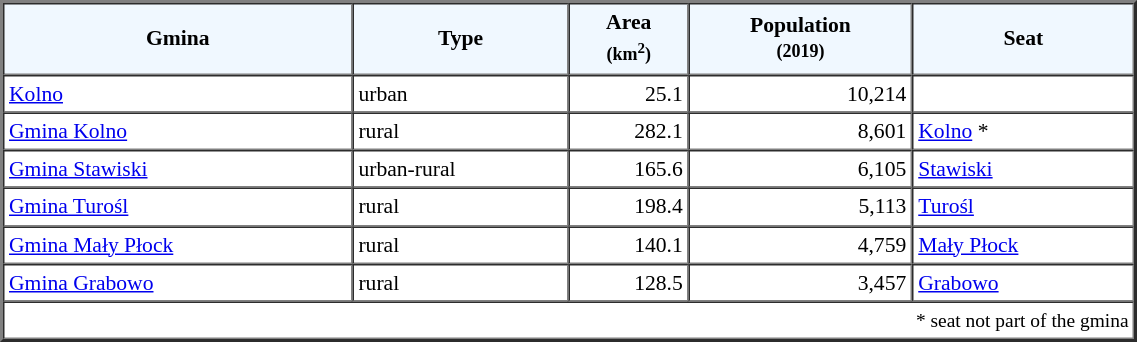<table width="60%" border="2" cellpadding="3" cellspacing="0" style="font-size:90%;line-height:120%;">
<tr bgcolor="F0F8FF">
<td style="text-align:center;"><strong>Gmina</strong></td>
<td style="text-align:center;"><strong>Type</strong></td>
<td style="text-align:center;"><strong>Area<br><small>(km<sup>2</sup>)</small></strong></td>
<td style="text-align:center;"><strong>Population<br><small>(2019)</small></strong></td>
<td style="text-align:center;"><strong>Seat</strong></td>
</tr>
<tr>
<td><a href='#'>Kolno</a></td>
<td>urban</td>
<td style="text-align:right;">25.1</td>
<td style="text-align:right;">10,214</td>
<td> </td>
</tr>
<tr>
<td><a href='#'>Gmina Kolno</a></td>
<td>rural</td>
<td style="text-align:right;">282.1</td>
<td style="text-align:right;">8,601</td>
<td><a href='#'>Kolno</a> *</td>
</tr>
<tr>
<td><a href='#'>Gmina Stawiski</a></td>
<td>urban-rural</td>
<td style="text-align:right;">165.6</td>
<td style="text-align:right;">6,105</td>
<td><a href='#'>Stawiski</a></td>
</tr>
<tr>
<td><a href='#'>Gmina Turośl</a></td>
<td>rural</td>
<td style="text-align:right;">198.4</td>
<td style="text-align:right;">5,113</td>
<td><a href='#'>Turośl</a></td>
</tr>
<tr>
<td><a href='#'>Gmina Mały Płock</a></td>
<td>rural</td>
<td style="text-align:right;">140.1</td>
<td style="text-align:right;">4,759</td>
<td><a href='#'>Mały Płock</a></td>
</tr>
<tr>
<td><a href='#'>Gmina Grabowo</a></td>
<td>rural</td>
<td style="text-align:right;">128.5</td>
<td style="text-align:right;">3,457</td>
<td><a href='#'>Grabowo</a></td>
</tr>
<tr>
<td colspan=5 style="text-align:right;font-size:90%">* seat not part of the gmina</td>
</tr>
<tr>
</tr>
</table>
